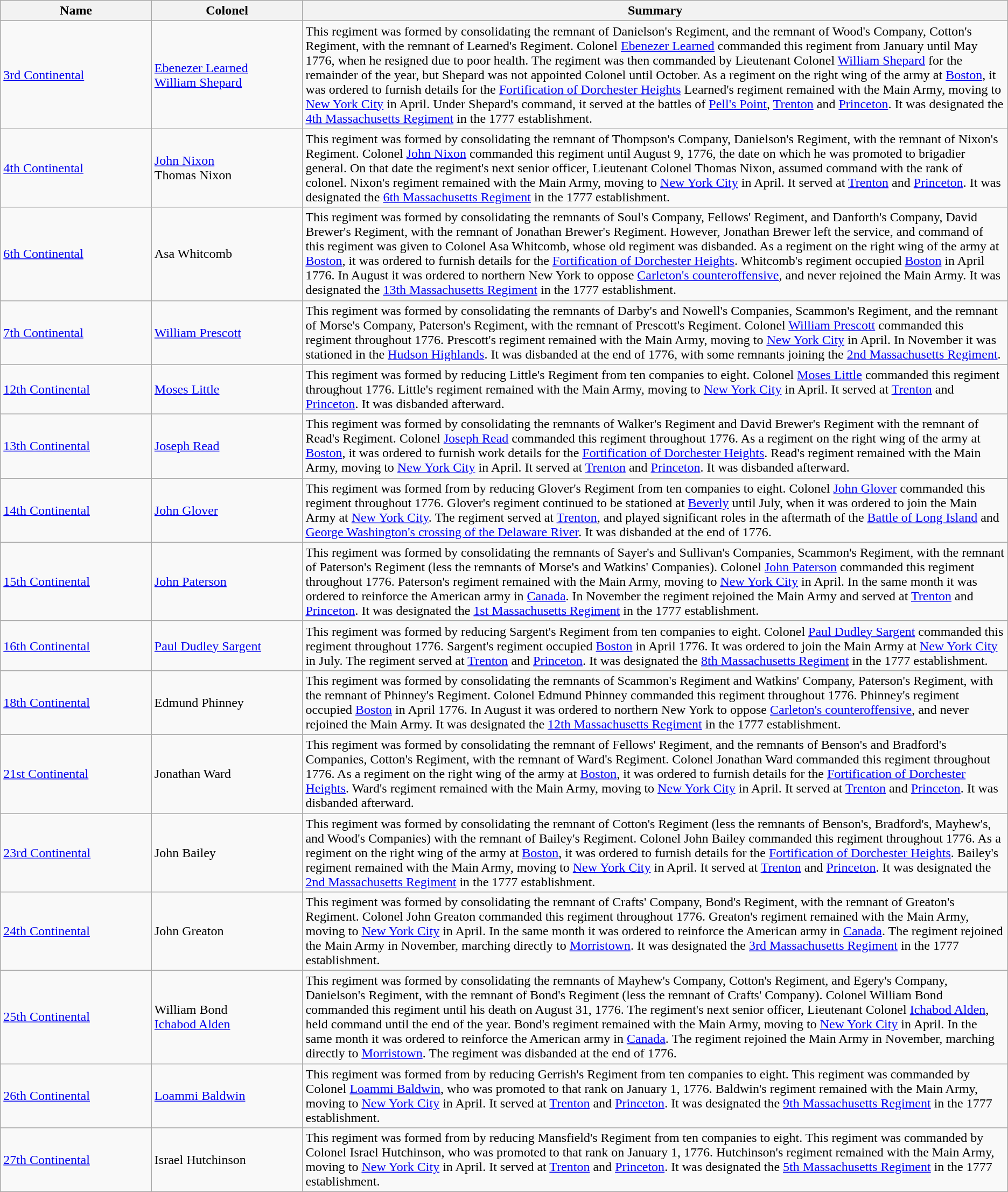<table class="wikitable sortable">
<tr>
<th scope="col" style="width:15%;"><strong>Name</strong></th>
<th scope="col" style="width:15%;"><strong>Colonel</strong></th>
<th scope="col" class="unsortable"><strong>Summary</strong></th>
</tr>
<tr>
<td><a href='#'>3rd Continental</a></td>
<td><a href='#'>Ebenezer Learned</a><br><a href='#'>William Shepard</a></td>
<td>This regiment was formed by consolidating the remnant of Danielson's Regiment, and the remnant of Wood's Company, Cotton's Regiment, with the remnant of Learned's Regiment. Colonel <a href='#'>Ebenezer Learned</a> commanded this regiment from January until May 1776, when he resigned due to poor health.  The regiment was then commanded by Lieutenant Colonel <a href='#'>William Shepard</a> for the remainder of the year, but Shepard was not appointed Colonel until October. As a regiment on the right wing of the army at <a href='#'>Boston</a>, it was ordered to furnish details for the <a href='#'>Fortification of Dorchester Heights</a> Learned's regiment remained with the Main Army, moving to <a href='#'>New York City</a> in April. Under Shepard's command, it served at the battles of <a href='#'>Pell's Point</a>, <a href='#'>Trenton</a> and <a href='#'>Princeton</a>.  It was designated the <a href='#'>4th Massachusetts Regiment</a> in the 1777 establishment.</td>
</tr>
<tr>
<td><a href='#'>4th Continental</a></td>
<td><a href='#'>John Nixon</a><br>Thomas Nixon</td>
<td>This regiment was formed by consolidating the remnant of Thompson's Company, Danielson's Regiment, with the remnant of Nixon's Regiment. Colonel <a href='#'>John Nixon</a> commanded this regiment until August 9, 1776, the date on which he was promoted to brigadier general. On that date the regiment's next senior officer, Lieutenant Colonel Thomas Nixon, assumed command with the rank of colonel. Nixon's regiment remained with the Main Army, moving to <a href='#'>New York City</a> in April. It served at <a href='#'>Trenton</a> and <a href='#'>Princeton</a>.  It was designated the <a href='#'>6th Massachusetts Regiment</a> in the 1777 establishment.</td>
</tr>
<tr>
<td><a href='#'>6th Continental</a></td>
<td>Asa Whitcomb</td>
<td>This regiment was formed by consolidating the remnants of Soul's Company, Fellows' Regiment, and Danforth's Company, David Brewer's Regiment, with the remnant of Jonathan Brewer's Regiment. However, Jonathan Brewer left the service, and command of this regiment was given to Colonel Asa Whitcomb, whose old regiment was disbanded. As a regiment on the right wing of the army at <a href='#'>Boston</a>, it was ordered to furnish details for the <a href='#'>Fortification of Dorchester Heights</a>. Whitcomb's regiment occupied <a href='#'>Boston</a> in April 1776. In August it was ordered to northern New York to oppose <a href='#'>Carleton's counteroffensive</a>, and never rejoined the Main Army.  It was designated the <a href='#'>13th Massachusetts Regiment</a> in the 1777 establishment.</td>
</tr>
<tr>
<td><a href='#'>7th Continental</a></td>
<td><a href='#'>William Prescott</a></td>
<td>This regiment was formed by consolidating the remnants of Darby's and Nowell's Companies, Scammon's Regiment, and the remnant of Morse's Company, Paterson's Regiment, with the remnant of Prescott's Regiment. Colonel <a href='#'>William Prescott</a> commanded this regiment throughout 1776. Prescott's regiment remained with the Main Army, moving to <a href='#'>New York City</a> in April. In November it was stationed in the <a href='#'>Hudson Highlands</a>.  It was disbanded at the end of 1776, with some remnants joining the <a href='#'>2nd Massachusetts Regiment</a>.</td>
</tr>
<tr>
<td><a href='#'>12th Continental</a></td>
<td><a href='#'>Moses Little</a></td>
<td>This regiment was formed by reducing Little's Regiment from ten companies to eight. Colonel <a href='#'>Moses Little</a> commanded this regiment throughout 1776. Little's regiment remained with the Main Army, moving to <a href='#'>New York City</a> in April. It served at <a href='#'>Trenton</a> and <a href='#'>Princeton</a>.  It was disbanded afterward.</td>
</tr>
<tr>
<td><a href='#'>13th Continental</a></td>
<td><a href='#'>Joseph Read</a></td>
<td>This regiment was formed by consolidating the remnants of Walker's Regiment and David Brewer's Regiment with the remnant of Read's Regiment. Colonel <a href='#'>Joseph Read</a> commanded this regiment throughout 1776. As a regiment on the right wing of the army at <a href='#'>Boston</a>, it was ordered to furnish work details for the <a href='#'>Fortification of Dorchester Heights</a>. Read's regiment remained with the Main Army, moving to <a href='#'>New York City</a> in April. It served at <a href='#'>Trenton</a> and <a href='#'>Princeton</a>. It was disbanded afterward.</td>
</tr>
<tr>
<td><a href='#'>14th Continental</a></td>
<td><a href='#'>John Glover</a></td>
<td>This regiment was formed from by reducing Glover's Regiment from ten companies to eight. Colonel <a href='#'>John Glover</a> commanded this regiment throughout 1776. Glover's regiment continued to be stationed at <a href='#'>Beverly</a> until July, when it was ordered to join the Main Army at <a href='#'>New York City</a>. The regiment served at <a href='#'>Trenton</a>, and played significant roles in the aftermath of the <a href='#'>Battle of Long Island</a> and <a href='#'>George Washington's crossing of the Delaware River</a>.  It was disbanded at the end of 1776.</td>
</tr>
<tr>
<td><a href='#'>15th Continental</a></td>
<td><a href='#'>John Paterson</a></td>
<td>This regiment was formed by consolidating the remnants of Sayer's and Sullivan's Companies, Scammon's Regiment, with the remnant of Paterson's Regiment (less the remnants of Morse's and Watkins' Companies). Colonel <a href='#'>John Paterson</a> commanded this regiment throughout 1776. Paterson's regiment remained with the Main Army, moving to <a href='#'>New York City</a> in April. In the same month it was ordered to reinforce the American army in <a href='#'>Canada</a>. In November the regiment rejoined the Main Army and served at <a href='#'>Trenton</a> and <a href='#'>Princeton</a>.  It was designated the <a href='#'>1st Massachusetts Regiment</a> in the 1777 establishment.</td>
</tr>
<tr>
<td><a href='#'>16th Continental</a></td>
<td><a href='#'>Paul Dudley Sargent</a></td>
<td>This regiment was formed by reducing Sargent's Regiment from ten companies to eight. Colonel <a href='#'>Paul Dudley Sargent</a> commanded this regiment throughout 1776. Sargent's regiment occupied <a href='#'>Boston</a> in April 1776. It was ordered to join the Main Army at <a href='#'>New York City</a> in July. The regiment served at <a href='#'>Trenton</a> and <a href='#'>Princeton</a>.  It was designated the <a href='#'>8th Massachusetts Regiment</a> in the 1777 establishment.</td>
</tr>
<tr>
<td><a href='#'>18th Continental</a></td>
<td>Edmund Phinney</td>
<td>This regiment was formed by consolidating the remnants of Scammon's Regiment and Watkins' Company, Paterson's Regiment, with the remnant of Phinney's Regiment. Colonel Edmund Phinney commanded this regiment throughout 1776. Phinney's regiment occupied <a href='#'>Boston</a> in April 1776. In August it was ordered to northern New York to oppose <a href='#'>Carleton's counteroffensive</a>, and never rejoined the Main Army. It was designated the <a href='#'>12th Massachusetts Regiment</a> in the 1777 establishment.</td>
</tr>
<tr>
<td><a href='#'>21st Continental</a></td>
<td>Jonathan Ward</td>
<td>This regiment was formed by consolidating the remnant of Fellows' Regiment, and the remnants of Benson's and Bradford's Companies, Cotton's Regiment, with the remnant of Ward's Regiment. Colonel Jonathan Ward commanded this regiment throughout 1776. As a regiment on the right wing of the army at <a href='#'>Boston</a>, it was ordered to furnish details for the <a href='#'>Fortification of Dorchester Heights</a>. Ward's regiment remained with the Main Army, moving to <a href='#'>New York City</a> in April. It served at <a href='#'>Trenton</a> and <a href='#'>Princeton</a>.  It was disbanded afterward.</td>
</tr>
<tr>
<td><a href='#'>23rd Continental</a></td>
<td>John Bailey</td>
<td>This regiment was formed by consolidating the remnant of Cotton's Regiment (less the remnants of Benson's, Bradford's, Mayhew's, and Wood's Companies) with the remnant of Bailey's Regiment. Colonel John Bailey commanded this regiment throughout 1776. As a regiment on the right wing of the army at <a href='#'>Boston</a>, it was ordered to furnish details for the <a href='#'>Fortification of Dorchester Heights</a>. Bailey's regiment remained with the Main Army, moving to <a href='#'>New York City</a> in April. It served at <a href='#'>Trenton</a> and <a href='#'>Princeton</a>.  It was designated the <a href='#'>2nd Massachusetts Regiment</a> in the 1777 establishment.</td>
</tr>
<tr>
<td><a href='#'>24th Continental</a></td>
<td>John Greaton</td>
<td>This regiment was formed by consolidating the remnant of Crafts' Company, Bond's Regiment, with the remnant of Greaton's Regiment. Colonel John Greaton commanded this regiment throughout 1776. Greaton's regiment remained with the Main Army, moving to <a href='#'>New York City</a> in April. In the same month it was ordered to reinforce the American army in <a href='#'>Canada</a>. The regiment rejoined the Main Army in November, marching directly to <a href='#'>Morristown</a>.  It was designated the <a href='#'>3rd Massachusetts Regiment</a> in the 1777 establishment.</td>
</tr>
<tr>
<td><a href='#'>25th Continental</a></td>
<td>William Bond<br><a href='#'>Ichabod Alden</a></td>
<td>This regiment was formed by consolidating the remnants of Mayhew's Company, Cotton's Regiment, and Egery's Company, Danielson's Regiment, with the remnant of Bond's Regiment (less the remnant of Crafts' Company). Colonel William Bond commanded this regiment until his death on August 31, 1776. The regiment's next senior officer, Lieutenant Colonel <a href='#'>Ichabod Alden</a>, held command until the end of the year. Bond's regiment remained with the Main Army, moving to <a href='#'>New York City</a> in April. In the same month it was ordered to reinforce the American army in <a href='#'>Canada</a>. The regiment rejoined the Main Army in November, marching directly to <a href='#'>Morristown</a>.  The regiment was disbanded at the end of 1776.</td>
</tr>
<tr>
<td><a href='#'>26th Continental</a></td>
<td><a href='#'>Loammi Baldwin</a></td>
<td>This regiment was formed from by reducing Gerrish's Regiment from ten companies to eight. This regiment was commanded by Colonel <a href='#'>Loammi Baldwin</a>, who was promoted to that rank on January 1, 1776. Baldwin's regiment remained with the Main Army, moving to <a href='#'>New York City</a> in April. It served at <a href='#'>Trenton</a> and <a href='#'>Princeton</a>.  It was designated the <a href='#'>9th Massachusetts Regiment</a> in the 1777 establishment.</td>
</tr>
<tr>
<td><a href='#'>27th Continental</a></td>
<td>Israel Hutchinson</td>
<td>This regiment was formed from by reducing Mansfield's Regiment from ten companies to eight. This regiment was commanded by Colonel Israel Hutchinson, who was promoted to that rank on January 1, 1776. Hutchinson's regiment remained with the Main Army, moving to <a href='#'>New York City</a> in April. It served at <a href='#'>Trenton</a> and <a href='#'>Princeton</a>.  It was designated the <a href='#'>5th Massachusetts Regiment</a> in the 1777 establishment.</td>
</tr>
</table>
